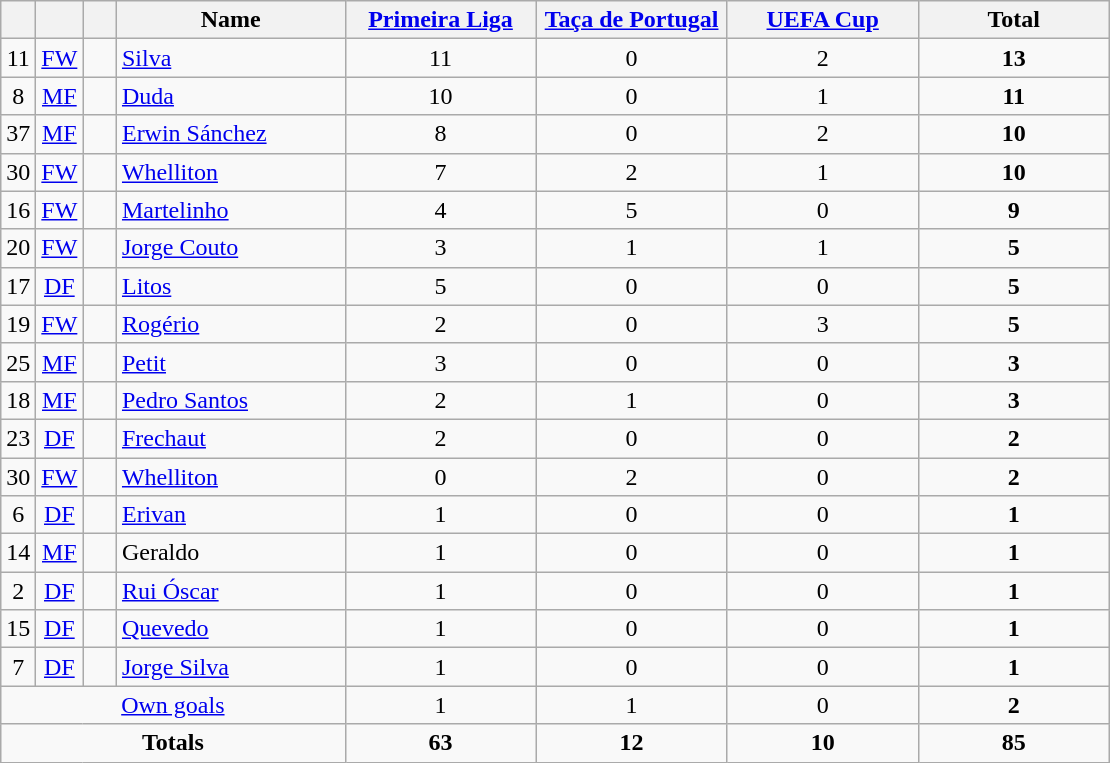<table class="wikitable sortable" style="text-align:center">
<tr>
<th width=15></th>
<th width=15></th>
<th width=15></th>
<th width=145>Name</th>
<th width=120><a href='#'>Primeira Liga</a></th>
<th width=120><a href='#'>Taça de Portugal</a></th>
<th width=120><a href='#'>UEFA Cup</a></th>
<th width=120>Total</th>
</tr>
<tr>
<td>11</td>
<td><a href='#'>FW</a></td>
<td></td>
<td align=left><a href='#'>Silva</a></td>
<td>11</td>
<td>0</td>
<td>2</td>
<td><strong>13</strong></td>
</tr>
<tr>
<td>8</td>
<td><a href='#'>MF</a></td>
<td></td>
<td align=left><a href='#'>Duda</a></td>
<td>10</td>
<td>0</td>
<td>1</td>
<td><strong>11</strong></td>
</tr>
<tr>
<td>37</td>
<td><a href='#'>MF</a></td>
<td></td>
<td align=left><a href='#'>Erwin Sánchez</a></td>
<td>8</td>
<td>0</td>
<td>2</td>
<td><strong>10</strong></td>
</tr>
<tr>
<td>30</td>
<td><a href='#'>FW</a></td>
<td></td>
<td align=left><a href='#'>Whelliton</a></td>
<td>7</td>
<td>2</td>
<td>1</td>
<td><strong>10</strong></td>
</tr>
<tr>
<td>16</td>
<td><a href='#'>FW</a></td>
<td></td>
<td align=left><a href='#'>Martelinho</a></td>
<td>4</td>
<td>5</td>
<td>0</td>
<td><strong>9</strong></td>
</tr>
<tr>
<td>20</td>
<td><a href='#'>FW</a></td>
<td></td>
<td align=left><a href='#'>Jorge Couto</a></td>
<td>3</td>
<td>1</td>
<td>1</td>
<td><strong>5</strong></td>
</tr>
<tr>
<td>17</td>
<td><a href='#'>DF</a></td>
<td></td>
<td align=left><a href='#'>Litos</a></td>
<td>5</td>
<td>0</td>
<td>0</td>
<td><strong>5</strong></td>
</tr>
<tr>
<td>19</td>
<td><a href='#'>FW</a></td>
<td></td>
<td align=left><a href='#'>Rogério</a></td>
<td>2</td>
<td>0</td>
<td>3</td>
<td><strong>5</strong></td>
</tr>
<tr>
<td>25</td>
<td><a href='#'>MF</a></td>
<td></td>
<td align=left><a href='#'>Petit</a></td>
<td>3</td>
<td>0</td>
<td>0</td>
<td><strong>3</strong></td>
</tr>
<tr>
<td>18</td>
<td><a href='#'>MF</a></td>
<td></td>
<td align=left><a href='#'>Pedro Santos</a></td>
<td>2</td>
<td>1</td>
<td>0</td>
<td><strong>3</strong></td>
</tr>
<tr>
<td>23</td>
<td><a href='#'>DF</a></td>
<td></td>
<td align=left><a href='#'>Frechaut</a></td>
<td>2</td>
<td>0</td>
<td>0</td>
<td><strong>2</strong></td>
</tr>
<tr>
<td>30</td>
<td><a href='#'>FW</a></td>
<td></td>
<td align=left><a href='#'>Whelliton</a></td>
<td>0</td>
<td>2</td>
<td>0</td>
<td><strong>2</strong></td>
</tr>
<tr>
<td>6</td>
<td><a href='#'>DF</a></td>
<td></td>
<td align=left><a href='#'>Erivan</a></td>
<td>1</td>
<td>0</td>
<td>0</td>
<td><strong>1</strong></td>
</tr>
<tr>
<td>14</td>
<td><a href='#'>MF</a></td>
<td></td>
<td align=left>Geraldo</td>
<td>1</td>
<td>0</td>
<td>0</td>
<td><strong>1</strong></td>
</tr>
<tr>
<td>2</td>
<td><a href='#'>DF</a></td>
<td></td>
<td align=left><a href='#'>Rui Óscar</a></td>
<td>1</td>
<td>0</td>
<td>0</td>
<td><strong>1</strong></td>
</tr>
<tr>
<td>15</td>
<td><a href='#'>DF</a></td>
<td></td>
<td align=left><a href='#'>Quevedo</a></td>
<td>1</td>
<td>0</td>
<td>0</td>
<td><strong>1</strong></td>
</tr>
<tr>
<td>7</td>
<td><a href='#'>DF</a></td>
<td></td>
<td align=left><a href='#'>Jorge Silva</a></td>
<td>1</td>
<td>0</td>
<td>0</td>
<td><strong>1</strong></td>
</tr>
<tr>
<td colspan="4"><a href='#'>Own goals</a></td>
<td>1</td>
<td>1</td>
<td>0</td>
<td><strong>2</strong></td>
</tr>
<tr>
<td colspan=4><strong>Totals</strong></td>
<td><strong>63</strong></td>
<td><strong>12</strong></td>
<td><strong>10</strong></td>
<td><strong>85</strong></td>
</tr>
</table>
